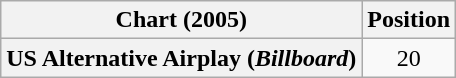<table class="wikitable plainrowheaders" style="text-align:center">
<tr>
<th scope="col">Chart (2005)</th>
<th scope="col">Position</th>
</tr>
<tr>
<th scope="row">US Alternative Airplay (<em>Billboard</em>)</th>
<td>20</td>
</tr>
</table>
